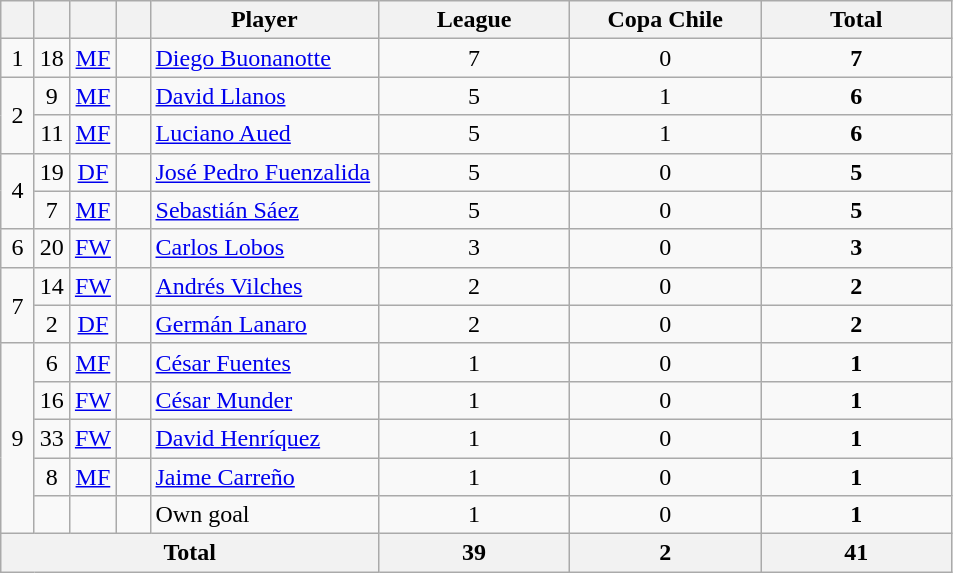<table class="wikitable sortable" style="text-align:center;">
<tr>
<th width=15></th>
<th width=15></th>
<th width=15></th>
<th width=15></th>
<th width=145>Player</th>
<th width=120>League</th>
<th width=120>Copa Chile</th>
<th width=120>Total</th>
</tr>
<tr>
<td>1</td>
<td>18</td>
<td><a href='#'>MF</a></td>
<td></td>
<td align="left"><a href='#'>Diego Buonanotte</a></td>
<td>7</td>
<td>0</td>
<td><strong>7</strong></td>
</tr>
<tr>
<td rowspan="2">2</td>
<td>9</td>
<td><a href='#'>MF</a></td>
<td></td>
<td align="left"><a href='#'>David Llanos</a></td>
<td>5</td>
<td>1</td>
<td><strong>6</strong></td>
</tr>
<tr>
<td>11</td>
<td><a href='#'>MF</a></td>
<td></td>
<td align="left"><a href='#'>Luciano Aued</a></td>
<td>5</td>
<td>1</td>
<td><strong>6</strong></td>
</tr>
<tr>
<td rowspan="2">4</td>
<td>19</td>
<td><a href='#'>DF</a></td>
<td></td>
<td align="left"><a href='#'>José Pedro Fuenzalida</a></td>
<td>5</td>
<td>0</td>
<td><strong>5</strong></td>
</tr>
<tr>
<td>7</td>
<td><a href='#'>MF</a></td>
<td></td>
<td align="left"><a href='#'>Sebastián Sáez</a></td>
<td>5</td>
<td>0</td>
<td><strong>5</strong></td>
</tr>
<tr>
<td>6</td>
<td>20</td>
<td><a href='#'>FW</a></td>
<td></td>
<td align="left"><a href='#'>Carlos Lobos</a></td>
<td>3</td>
<td>0</td>
<td><strong>3</strong></td>
</tr>
<tr>
<td rowspan="2">7</td>
<td>14</td>
<td><a href='#'>FW</a></td>
<td></td>
<td align="left"><a href='#'>Andrés Vilches</a></td>
<td>2</td>
<td>0</td>
<td><strong>2</strong></td>
</tr>
<tr>
<td>2</td>
<td><a href='#'>DF</a></td>
<td></td>
<td align="left"><a href='#'>Germán Lanaro</a></td>
<td>2</td>
<td>0</td>
<td><strong>2</strong></td>
</tr>
<tr>
<td rowspan="5">9</td>
<td>6</td>
<td><a href='#'>MF</a></td>
<td></td>
<td align="left"><a href='#'>César Fuentes</a></td>
<td>1</td>
<td>0</td>
<td><strong>1</strong></td>
</tr>
<tr>
<td>16</td>
<td><a href='#'>FW</a></td>
<td></td>
<td align="left"><a href='#'>César Munder</a></td>
<td>1</td>
<td>0</td>
<td><strong>1</strong></td>
</tr>
<tr>
<td>33</td>
<td><a href='#'>FW</a></td>
<td></td>
<td align="left"><a href='#'>David Henríquez</a></td>
<td>1</td>
<td>0</td>
<td><strong>1</strong></td>
</tr>
<tr>
<td>8</td>
<td><a href='#'>MF</a></td>
<td></td>
<td align="left"><a href='#'>Jaime Carreño</a></td>
<td>1</td>
<td>0</td>
<td><strong>1</strong></td>
</tr>
<tr>
<td></td>
<td></td>
<td></td>
<td align=left>Own goal</td>
<td>1</td>
<td>0</td>
<td><strong>1</strong></td>
</tr>
<tr>
<th colspan="5">Total</th>
<th>39</th>
<th>2</th>
<th>41</th>
</tr>
</table>
